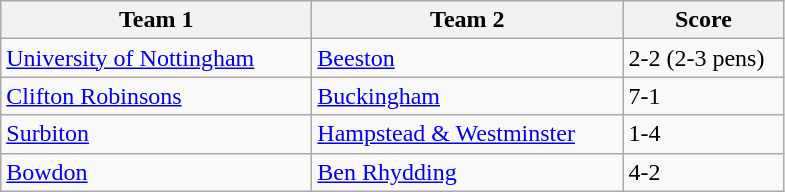<table class="wikitable" style="font-size: 100%">
<tr>
<th width=200>Team 1</th>
<th width=200>Team 2</th>
<th width=100>Score</th>
</tr>
<tr>
<td><a href='#'>University of Nottingham</a></td>
<td><a href='#'>Beeston</a></td>
<td>2-2 (2-3 pens)</td>
</tr>
<tr>
<td><a href='#'>Clifton Robinsons</a></td>
<td><a href='#'>Buckingham</a></td>
<td>7-1</td>
</tr>
<tr>
<td><a href='#'>Surbiton</a></td>
<td><a href='#'>Hampstead & Westminster</a></td>
<td>1-4</td>
</tr>
<tr>
<td><a href='#'>Bowdon</a></td>
<td><a href='#'>Ben Rhydding</a></td>
<td>4-2</td>
</tr>
</table>
